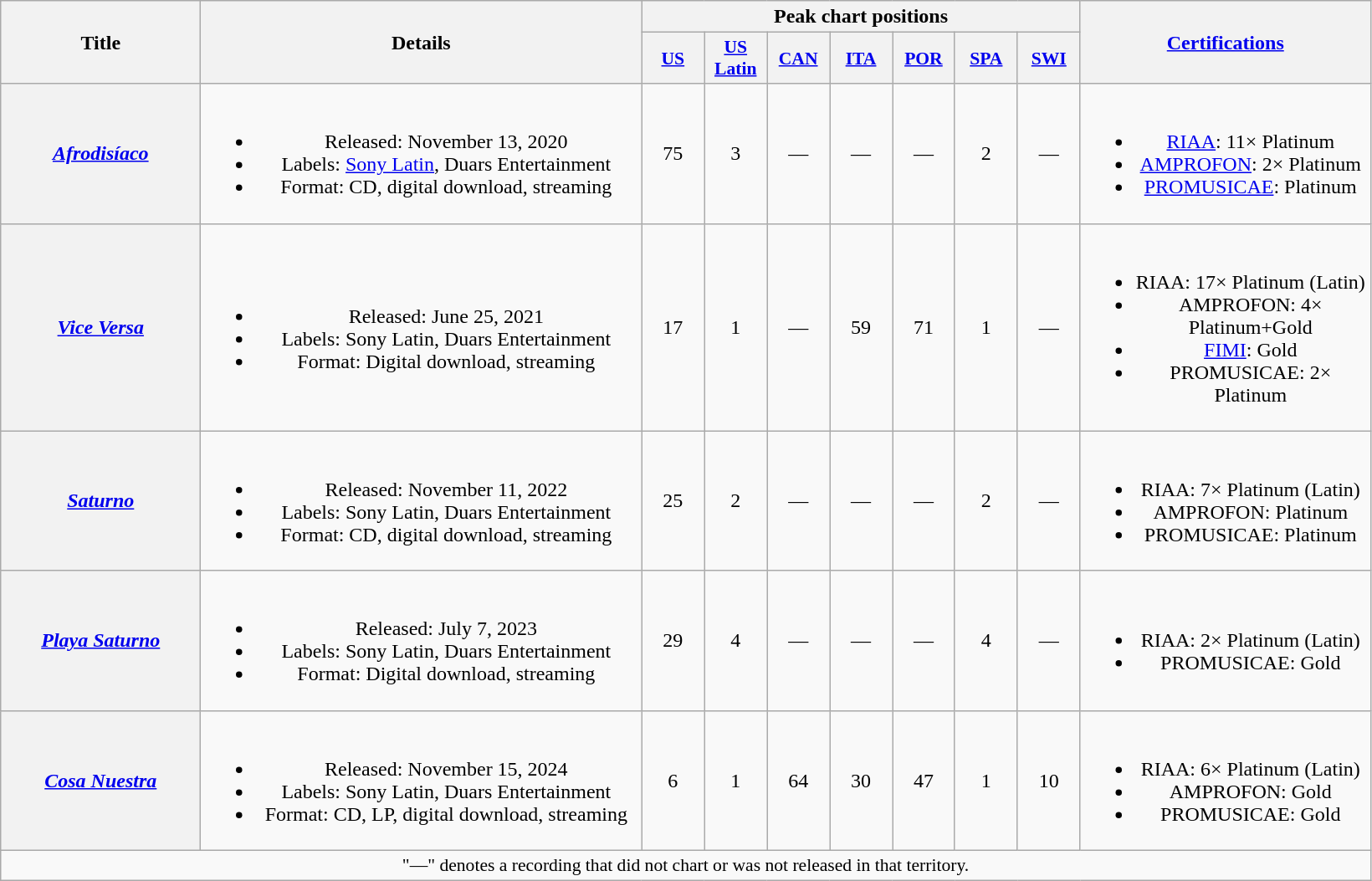<table class="wikitable plainrowheaders" style="text-align:center;">
<tr>
<th scope="col" rowspan="2" style="width:9.5em;">Title</th>
<th scope="col" rowspan="2" style="width:21.5em;">Details</th>
<th scope="col" colspan="7">Peak chart positions</th>
<th scope="col" rowspan="2" style="width:14em;"><a href='#'>Certifications</a></th>
</tr>
<tr>
<th scope="col" style="width:3em;font-size:90%;"><a href='#'>US</a><br></th>
<th scope="col" style="width:3em;font-size:90%;"><a href='#'>US<br>Latin</a><br></th>
<th scope="col" style="width:3em;font-size:90%;"><a href='#'>CAN</a><br></th>
<th scope="col" style="width:3em;font-size:90%;"><a href='#'>ITA</a><br></th>
<th scope="col" style="width:3em;font-size:90%;"><a href='#'>POR</a><br></th>
<th scope="col" style="width:3em;font-size:90%;"><a href='#'>SPA</a><br></th>
<th scope="col" style="width:3em;font-size:90%;"><a href='#'>SWI</a><br></th>
</tr>
<tr>
<th scope="row"><em><a href='#'>Afrodisíaco</a></em></th>
<td><br><ul><li>Released: November 13, 2020</li><li>Labels: <a href='#'>Sony Latin</a>, Duars Entertainment</li><li>Format: CD, digital download, streaming</li></ul></td>
<td>75</td>
<td>3</td>
<td>—</td>
<td>—</td>
<td>—</td>
<td>2</td>
<td>—</td>
<td><br><ul><li><a href='#'>RIAA</a>: 11× Platinum </li><li><a href='#'>AMPROFON</a>: 2× Platinum</li><li><a href='#'>PROMUSICAE</a>: Platinum</li></ul></td>
</tr>
<tr>
<th scope="row"><em><a href='#'>Vice Versa</a></em></th>
<td><br><ul><li>Released: June 25, 2021</li><li>Labels: Sony Latin, Duars Entertainment</li><li>Format: Digital download, streaming</li></ul></td>
<td>17</td>
<td>1</td>
<td>—</td>
<td>59</td>
<td>71</td>
<td>1</td>
<td>—</td>
<td><br><ul><li>RIAA: 17× Platinum <span>(Latin)</span></li><li>AMPROFON: 4× Platinum+Gold</li><li><a href='#'>FIMI</a>: Gold</li><li>PROMUSICAE: 2× Platinum</li></ul></td>
</tr>
<tr>
<th scope="row"><em><a href='#'>Saturno</a></em></th>
<td><br><ul><li>Released: November 11, 2022</li><li>Labels: Sony Latin, Duars Entertainment</li><li>Format: CD, digital download, streaming</li></ul></td>
<td>25</td>
<td>2</td>
<td>—</td>
<td>—</td>
<td>—</td>
<td>2</td>
<td>—</td>
<td><br><ul><li>RIAA: 7× Platinum <span>(Latin)</span></li><li>AMPROFON: Platinum</li><li>PROMUSICAE: Platinum</li></ul></td>
</tr>
<tr>
<th scope="row"><em><a href='#'>Playa Saturno</a></em></th>
<td><br><ul><li>Released: July 7, 2023</li><li>Labels: Sony Latin, Duars Entertainment</li><li>Format: Digital download, streaming</li></ul></td>
<td>29</td>
<td>4</td>
<td>—</td>
<td>—</td>
<td>—</td>
<td>4</td>
<td>—</td>
<td><br><ul><li>RIAA: 2× Platinum <span>(Latin)</span></li><li>PROMUSICAE: Gold</li></ul></td>
</tr>
<tr>
<th scope="row"><em><a href='#'>Cosa Nuestra</a></em></th>
<td><br><ul><li>Released: November 15, 2024</li><li>Labels: Sony Latin, Duars Entertainment</li><li>Format: CD, LP, digital download, streaming</li></ul></td>
<td>6</td>
<td>1</td>
<td>64</td>
<td>30<br></td>
<td>47</td>
<td>1</td>
<td>10</td>
<td><br><ul><li>RIAA: 6× Platinum <span>(Latin)</span></li><li>AMPROFON: Gold</li><li>PROMUSICAE: Gold</li></ul></td>
</tr>
<tr>
<td colspan="13" style="font-size:90%">"—" denotes a recording that did not chart or was not released in that territory.</td>
</tr>
</table>
